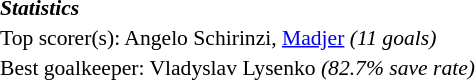<table width=100% cellspacing=1 style="font-size: 90%;">
<tr>
<td><strong><em>Statistics</em></strong></td>
</tr>
<tr>
<td colspan=4>Top scorer(s):  Angelo Schirinzi,  <a href='#'>Madjer</a> <em>(11 goals)</em></td>
</tr>
<tr>
<td>Best goalkeeper:  Vladyslav Lysenko <em>(82.7% save rate)</em></td>
</tr>
</table>
